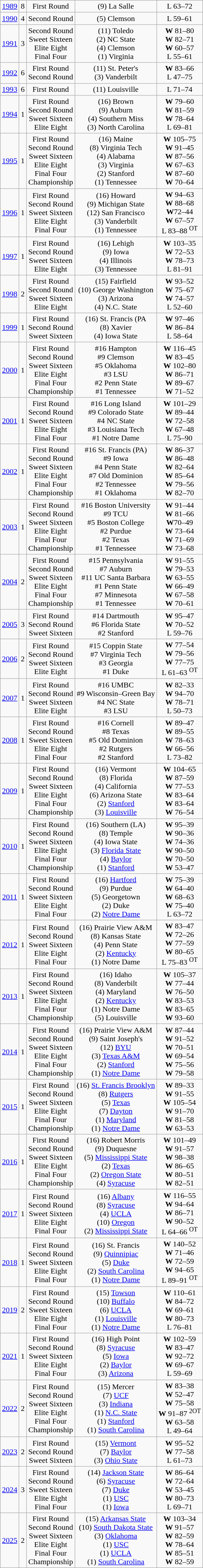<table class=wikitable style="text-align:center">
<tr>
<td><a href='#'>1989</a></td>
<td>8</td>
<td>First Round</td>
<td>(9) La Salle</td>
<td>L 63–72</td>
</tr>
<tr>
<td><a href='#'>1990</a></td>
<td>4</td>
<td>Second Round</td>
<td>(5) Clemson</td>
<td>L 59–61</td>
</tr>
<tr>
<td><a href='#'>1991</a></td>
<td>3</td>
<td>Second Round<br>Sweet Sixteen<br>Elite Eight<br>Final Four</td>
<td>(11) Toledo<br>(2) NC State<br>(4) Clemson<br>(1) Virginia</td>
<td><strong>W</strong> 81–80<br><strong>W</strong> 82–71<br><strong>W</strong> 60–57<br> L 55–61</td>
</tr>
<tr>
<td><a href='#'>1992</a></td>
<td>6</td>
<td>First Round<br>Second Round</td>
<td>(11) St. Peter's<br>(3) Vanderbilt</td>
<td><strong>W</strong> 83–66<br> L 47–75</td>
</tr>
<tr>
<td><a href='#'>1993</a></td>
<td>6</td>
<td>First Round</td>
<td>(11) Louisville</td>
<td>L 71–74</td>
</tr>
<tr>
<td><a href='#'>1994</a></td>
<td>1</td>
<td>First Round<br>Second Round<br>Sweet Sixteen<br>Elite Eight</td>
<td>(16) Brown<br>(9) Auburn<br>(4) Southern Miss<br>(3) North Carolina</td>
<td><strong>W</strong> 79–60<br><strong>W</strong> 81–59<br><strong>W</strong> 78–64<br> L 69–81</td>
</tr>
<tr>
<td><a href='#'>1995</a></td>
<td>1</td>
<td>First Round<br>Second Round<br>Sweet Sixteen<br>Elite Eight<br>Final Four<br>Championship</td>
<td>(16) Maine <br>(8) Virginia Tech <br>(4) Alabama <br>(3) Virginia<br>(2) Stanford <br>(1) Tennessee</td>
<td><strong>W</strong> 105–75<br><strong>W</strong> 91–45<br><strong>W</strong> 87–56<br><strong>W</strong> 67–63<br><strong>W</strong> 87–60<br><strong>W</strong> 70–64</td>
</tr>
<tr>
<td><a href='#'>1996</a></td>
<td>1</td>
<td>First Round<br>Second Round<br>Sweet Sixteen<br>Elite Eight<br>Final Four</td>
<td>(16) Howard <br>(9) Michigan State <br>(12) San Francisco <br>(3) Vanderbilt <br> (1) Tennessee</td>
<td><strong>W</strong> 94–63<br><strong>W</strong> 88–68<br><strong>W</strong>72–44<br><strong>W</strong> 67–57<br>L 83–88 <sup>OT</sup></td>
</tr>
<tr>
<td><a href='#'>1997</a></td>
<td>1</td>
<td>First Round<br>Second Round<br>Sweet Sixteen<br>Elite Eight</td>
<td>(16) Lehigh <br>(9) Iowa <br>(4) Illinois <br>(3) Tennessee</td>
<td><strong>W</strong> 103–35<br><strong>W</strong> 72–53<br><strong>W</strong> 78–73<br>L 81–91</td>
</tr>
<tr>
<td><a href='#'>1998</a></td>
<td>2</td>
<td>First Round<br>Second Round<br>Sweet Sixteen<br>Elite Eight</td>
<td>(15) Fairfield<br>(10) George Washington<br>(3) Arizona <br>(4) N.C. State</td>
<td><strong>W</strong> 93–52<br><strong>W</strong> 75–67<br><strong>W</strong> 74–57<br>L 52–60</td>
</tr>
<tr>
<td><a href='#'>1999</a></td>
<td>1</td>
<td>First Round<br>Second Round<br>Sweet Sixteen</td>
<td>(16) St. Francis (PA <br>(8) Xavier<br>(4) Iowa State</td>
<td><strong>W</strong> 97–46 <br><strong>W</strong> 86–84<br>L 58–64</td>
</tr>
<tr>
<td><a href='#'>2000</a></td>
<td>1</td>
<td>First Round<br>Second Round<br>Sweet Sixteen<br>Elite Eight<br>Final Four<br> Championship</td>
<td>#16 Hampton <br>#9 Clemson <br>#5 Oklahoma <br> #3 LSU <br> #2 Penn State <br>#1 Tennessee</td>
<td><strong>W</strong> 116–45<br><strong>W</strong> 83–45<br><strong>W</strong> 102–80<br><strong>W</strong> 86–71<br><strong>W</strong> 89–67<br><strong>W</strong> 71–52</td>
</tr>
<tr>
<td><a href='#'>2001</a></td>
<td>1</td>
<td>First Round<br>Second Round<br>Sweet Sixteen<br>Elite Eight<br>Final Four</td>
<td>#16 Long Island <br>#9 Colorado State <br> #4 NC State <br> #3 Louisiana Tech <br>#1 Notre Dame</td>
<td><strong>W</strong> 101–29<br><strong>W</strong> 89–44<br><strong>W</strong> 72–58<br><strong>W</strong> 67–48<br>L 75–90</td>
</tr>
<tr>
<td><a href='#'>2002</a></td>
<td>1</td>
<td>First Round<br>Second Round<br>Sweet Sixteen<br>Elite Eight<br>Final Four<br> Championship</td>
<td>#16 St. Francis (PA) <br>#9 Iowa <br> #4 Penn State <br> #7 Old Dominion <br>#2 Tennessee <br>#1 Oklahoma</td>
<td><strong>W</strong> 86–37<br><strong>W</strong> 86–48<br><strong>W</strong> 82–64<br><strong>W</strong> 85–64<br><strong>W</strong> 79–56<br><strong>W</strong> 82–70</td>
</tr>
<tr>
<td><a href='#'>2003</a></td>
<td>1</td>
<td>First Round<br>Second Round<br>Sweet Sixteen<br>Elite Eight<br>Final Four<br> Championship</td>
<td>#16 Boston University <br>#9 TCU <br> #5 Boston College <br> #2 Purdue <br> #2 Texas <br>#1 Tennessee</td>
<td><strong>W</strong> 91–44<br><strong>W</strong> 81–66<br><strong>W</strong>70–49<br><strong>W</strong> 73–64<br><strong>W</strong> 71–69<br><strong>W</strong> 73–68</td>
</tr>
<tr>
<td><a href='#'>2004</a></td>
<td>2</td>
<td>First Round<br>Second Round<br>Sweet Sixteen<br>Elite Eight<br>Final Four<br> Championship</td>
<td>#15 Pennsylvania <br> #7 Auburn <br> #11 UC Santa Barbara <br>#1 Penn State <br>#7 Minnesota <br> #1 Tennessee</td>
<td><strong>W</strong> 91–55<br><strong>W</strong> 79–53<br><strong>W</strong> 63–55<br><strong>W</strong> 66–49<br><strong>W</strong> 67–58<br><strong>W</strong> 70–61</td>
</tr>
<tr>
<td><a href='#'>2005</a></td>
<td>3</td>
<td>First Round<br>Second Round<br>Sweet Sixteen</td>
<td>#14 Dartmouth <br>#6 Florida State <br>#2 Stanford</td>
<td><strong>W</strong> 95–47<br><strong>W</strong> 70–52<br>L 59–76</td>
</tr>
<tr>
<td><a href='#'>2006</a></td>
<td>2</td>
<td>First Round<br>Second Round<br>Sweet Sixteen<br>Elite Eight</td>
<td>#15 Coppin State <br>#7 Virginia Tech <br>#3 Georgia <br>#1 Duke</td>
<td><strong>W</strong> 77–54<br><strong>W</strong> 79–56<br><strong>W</strong> 77–75<br>L 61–63 <sup>OT</sup></td>
</tr>
<tr>
<td><a href='#'>2007</a></td>
<td>1</td>
<td>First Round<br>Second Round<br>Sweet Sixteen<br>Elite Eight</td>
<td>#16 UMBC <br>#9 Wisconsin–Green Bay <br>#4 NC State <br> #3 LSU</td>
<td><strong>W</strong> 82–33<br><strong>W</strong> 94–70<br><strong>W</strong> 78–71<br>L 50–73</td>
</tr>
<tr>
<td><a href='#'>2008</a></td>
<td>1</td>
<td>First Round<br>Second Round<br>Sweet Sixteen<br>Elite Eight<br>Final Four</td>
<td>#16 Cornell <br>#8 Texas <br>#5 Old Dominion <br>#2 Rutgers <br> #2 Stanford</td>
<td><strong>W</strong> 89–47<br><strong>W</strong> 89–55<br><strong>W</strong> 78–63<br><strong>W</strong> 66–56<br>L 73–82</td>
</tr>
<tr>
<td><a href='#'>2009</a></td>
<td>1</td>
<td>First Round<br>Second Round<br>Sweet Sixteen<br>Elite Eight<br>Final Four<br> Championship</td>
<td>(16) Vermont <br>(8) Florida <br>(4) California <br> (6) Arizona State <br>(2) <a href='#'>Stanford</a> <br>(3) <a href='#'>Louisville</a></td>
<td><strong>W</strong> 104–65 <br><strong>W</strong> 87–59<br> <strong>W</strong> 77–53<br><strong>W</strong> 83–64<br><strong>W</strong> 83–64<br><strong>W</strong> 76–54</td>
</tr>
<tr>
<td><a href='#'>2010</a></td>
<td>1</td>
<td>First Round<br>Second Round<br>Sweet Sixteen<br>Elite Eight<br>Final Four<br> Championship</td>
<td>(16) Southern (LA) <br>(8) Temple <br>(4) Iowa State <br>(3) <a href='#'>Florida State</a> <br>(4) <a href='#'>Baylor</a> <br>(1) <a href='#'>Stanford</a></td>
<td><strong>W</strong> 95–39 <br> <strong>W</strong> 90–36<br><strong>W</strong> 74–36<br> <strong>W</strong> 90–50<br><strong>W</strong> 70–50<br> <strong>W</strong> 53–47</td>
</tr>
<tr>
<td><a href='#'>2011</a></td>
<td>1</td>
<td>First Round<br>Second Round<br>Sweet Sixteen<br>Elite Eight<br>Final Four</td>
<td>(16) <a href='#'>Hartford</a><br> (9) Purdue <br>(5) Georgetown <br>(2) Duke <br>(2) <a href='#'>Notre Dame</a></td>
<td><strong>W</strong> 75–39<br><strong>W</strong> 64–40<br><strong>W</strong> 68–63<br><strong>W</strong> 75–40 <br>L 63–72</td>
</tr>
<tr>
<td><a href='#'>2012</a></td>
<td>1</td>
<td>First Round<br>Second Round<br>Sweet Sixteen<br>Elite Eight<br>Final Four</td>
<td>(16) Prairie View A&M <br>(8) Kansas State <br>(4) Penn State <br>(2) <a href='#'>Kentucky</a><br>(1) Notre Dame</td>
<td><strong>W</strong> 83–47<br><strong>W</strong> 72–26<br><strong>W</strong> 77–59<br><strong>W</strong> 80–65<br>L 75–83 <sup>OT</sup></td>
</tr>
<tr>
<td><a href='#'>2013</a></td>
<td>1</td>
<td>First Round<br>Second Round<br>Sweet Sixteen<br>Elite Eight<br>Final Four<br> Championship</td>
<td>(16) Idaho <br>(8) Vanderbilt <br>(4) Maryland <br>(2) <a href='#'>Kentucky</a><br>(1) Notre Dame <br>(5) Louisville</td>
<td><strong>W</strong> 105–37 <br><strong>W</strong> 77–44<br><strong>W</strong> 76–50<br><strong>W</strong> 83–53<br><strong>W</strong> 83–65<br><strong>W</strong> 93–60</td>
</tr>
<tr>
<td><a href='#'>2014</a></td>
<td>1</td>
<td>First Round<br>Second Round<br>Sweet Sixteen<br>Elite Eight<br>Final Four<br> Championship</td>
<td>(16) Prairie View A&M <br> (9) Saint Joseph's <br>(12) <a href='#'>BYU</a><br>(3) <a href='#'>Texas A&M</a><br>(2) <a href='#'>Stanford</a><br>(1) <a href='#'>Notre Dame</a></td>
<td><strong>W</strong> 87–44<br><strong>W</strong> 91–52<br><strong>W</strong> 70–51<br><strong>W</strong> 69–54<br><strong>W</strong> 75–56<br><strong>W</strong> 79–58</td>
</tr>
<tr>
<td><a href='#'>2015</a></td>
<td>1</td>
<td>First Round<br>Second Round<br>Sweet Sixteen<br>Elite Eight<br>Final Four<br> Championship</td>
<td>(16) <a href='#'>St. Francis Brooklyn</a> <br>(8) <a href='#'>Rutgers</a><br>(5) <a href='#'>Texas</a><br>(7) <a href='#'>Dayton</a><br>(1) <a href='#'>Maryland</a><br>(1) <a href='#'>Notre Dame</a></td>
<td><strong>W</strong> 89–33<br><strong>W</strong> 91–55<br><strong>W</strong> 105–54<br><strong>W</strong> 91–70<br><strong>W</strong> 81–58<br><strong>W</strong> 63–53</td>
</tr>
<tr>
<td><a href='#'>2016</a></td>
<td>1</td>
<td>First Round<br>Second Round<br>Sweet Sixteen<br>Elite Eight<br>Final Four<br> Championship</td>
<td>(16) Robert Morris <br>(9) Duquesne <br>(5) <a href='#'>Mississippi State</a><br>(2) <a href='#'>Texas</a><br>(2) <a href='#'>Oregon State</a><br>(4) <a href='#'>Syracuse</a></td>
<td><strong>W</strong> 101–49<br><strong>W</strong> 91–57<br><strong>W</strong> 98–38<br><strong>W</strong> 86–65<br><strong>W</strong> 80–51<br><strong>W</strong> 82–51</td>
</tr>
<tr>
<td><a href='#'>2017</a></td>
<td>1</td>
<td>First Round<br>Second Round<br>Sweet Sixteen<br>Elite Eight<br>Final Four</td>
<td>(16) <a href='#'>Albany</a><br>(8) <a href='#'>Syracuse</a><br>(4) <a href='#'>UCLA</a><br>(10) <a href='#'>Oregon</a><br>(2) <a href='#'>Mississippi State</a></td>
<td><strong>W</strong> 116–55<br><strong>W</strong> 94–64<br><strong>W</strong> 86–71<br><strong>W</strong> 90–52<br>L 64–66 <sup>OT</sup></td>
</tr>
<tr>
<td><a href='#'>2018</a></td>
<td>1</td>
<td>First Round<br>Second Round<br>Sweet Sixteen<br>Elite Eight<br>Final Four</td>
<td>(16) St. Francis <br>(9) <a href='#'>Quinnipiac</a><br>(5) <a href='#'>Duke</a><br>(2) <a href='#'>South Carolina</a><br>(1) <a href='#'>Notre Dame</a></td>
<td><strong>W</strong> 140–52<br><strong>W</strong> 71–46<br><strong>W</strong> 72–59<br><strong>W</strong> 94–65<br>L 89–91 <sup>OT</sup></td>
</tr>
<tr>
<td><a href='#'>2019</a></td>
<td>2</td>
<td>First Round<br>Second Round<br>Sweet Sixteen<br>Elite Eight<br>Final Four</td>
<td>(15) <a href='#'>Towson</a><br>(10) <a href='#'>Buffalo</a><br>(6) <a href='#'>UCLA</a><br>(1) <a href='#'>Louisville</a><br>(1) <a href='#'>Notre Dame</a></td>
<td><strong>W</strong> 110–61<br><strong>W</strong> 84–72<br><strong>W</strong> 69–61<br><strong>W</strong> 80–73<br>L 76–81</td>
</tr>
<tr>
<td><a href='#'>2021</a></td>
<td>1</td>
<td>First Round<br>Second Round<br>Sweet Sixteen<br>Elite Eight<br>Final Four</td>
<td>(16) High Point <br>(8) <a href='#'>Syracuse</a><br>(5) <a href='#'>Iowa</a> <br>(2) <a href='#'>Baylor</a><br>(3) <a href='#'>Arizona</a><br></td>
<td><strong>W</strong> 102–59<br> <strong>W</strong> 83–47<br><strong>W</strong> 92–72<br><strong>W</strong> 69–67<br>L 59–69</td>
</tr>
<tr>
<td><a href='#'>2022</a></td>
<td>2</td>
<td>First Round<br>Second Round<br>Sweet Sixteen<br>Elite Eight<br>Final Four<br>Championship</td>
<td>(15) Mercer<br>(7) <a href='#'>UCF</a><br>(3) <a href='#'>Indiana</a><br>(1) <a href='#'>N.C. State</a><br>(1) <a href='#'>Stanford</a><br>(1) <a href='#'>South Carolina</a></td>
<td><strong>W</strong> 83–38<br> <strong>W</strong> 52–47<br><strong>W</strong> 75–58<br><strong>W</strong> 91–87 <sup>2OT</sup><br><strong>W</strong> 63–58<br>L 49–64</td>
</tr>
<tr>
<td><a href='#'>2023</a></td>
<td>2</td>
<td>First Round<br>Second Round<br>Sweet Sixteen</td>
<td>(15) <a href='#'>Vermont</a><br>(7) <a href='#'>Baylor</a><br>(3) <a href='#'>Ohio State</a></td>
<td><strong>W</strong> 95–52<br> <strong>W</strong> 77–58<br>L 61–73</td>
</tr>
<tr>
<td><a href='#'>2024</a></td>
<td>3</td>
<td>First Round<br>Second Round<br>Sweet Sixteen<br>Elite Eight<br>Final Four</td>
<td>(14) <a href='#'>Jackson State</a><br>(6) <a href='#'>Syracuse</a><br>(7) <a href='#'>Duke</a><br>(1) <a href='#'>USC</a><br>(1) <a href='#'>Iowa</a></td>
<td><strong>W</strong> 86–64<br> <strong>W</strong> 72–64<br><strong>W</strong> 53–45<br><strong>W</strong> 80–73<br>L 69–71</td>
</tr>
<tr>
<td><a href='#'>2025</a></td>
<td>2</td>
<td>First Round<br>Second Round<br>Sweet Sixteen<br>Elite Eight<br>Final Four<br>Championship</td>
<td>(15) <a href='#'>Arkansas State</a><br>(10) <a href='#'>South Dakota State</a><br>(3) <a href='#'>Oklahoma</a><br>(1) <a href='#'>USC</a><br>(1) <a href='#'>UCLA</a><br>(1) <a href='#'>South Carolina</a></td>
<td><strong>W</strong> 103–34<br><strong>W</strong> 91–57<br><strong>W</strong> 82–59<br><strong>W</strong> 78–64<br><strong>W</strong> 85–51<br><strong>W</strong> 82–59</td>
</tr>
</table>
